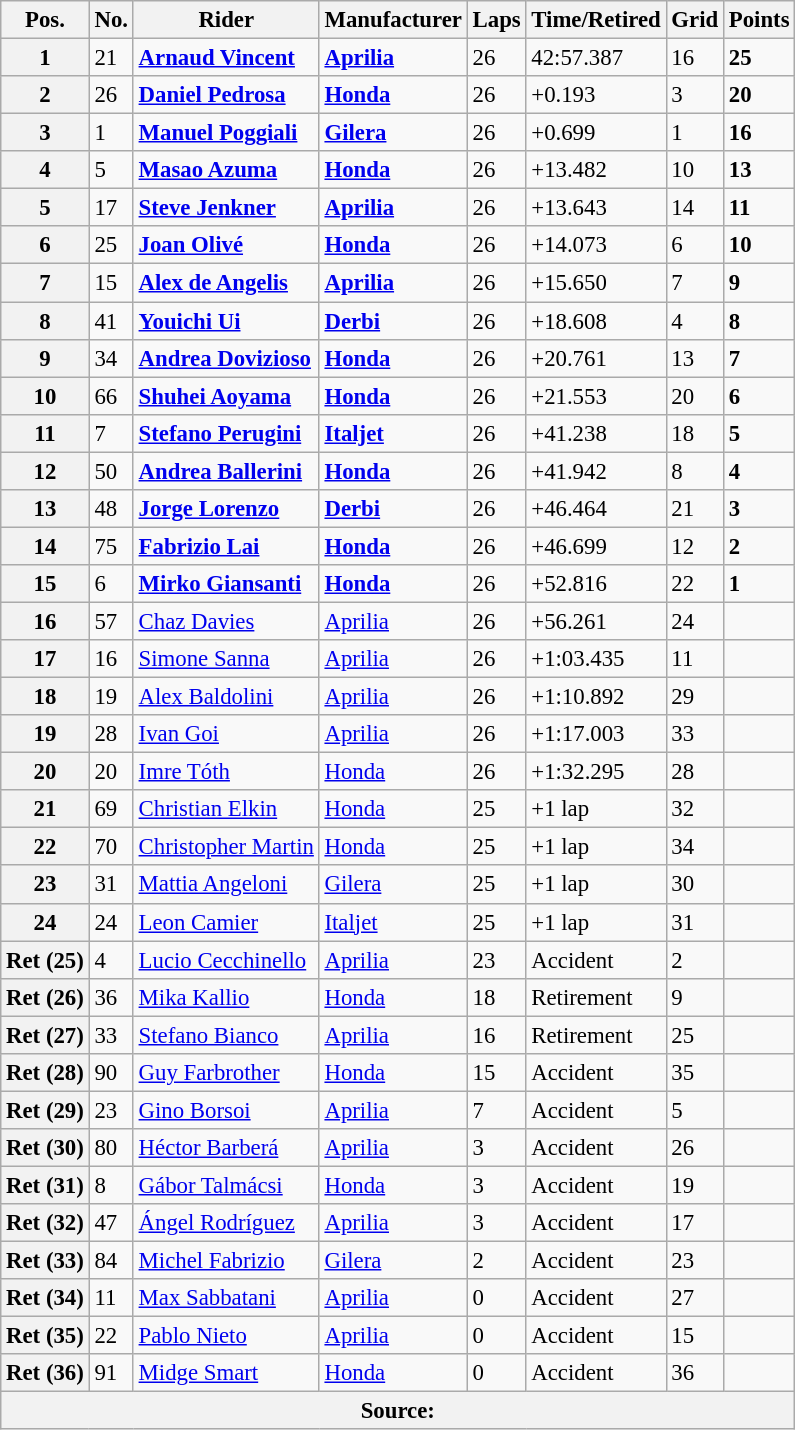<table class="wikitable" style="font-size: 95%;">
<tr>
<th>Pos.</th>
<th>No.</th>
<th>Rider</th>
<th>Manufacturer</th>
<th>Laps</th>
<th>Time/Retired</th>
<th>Grid</th>
<th>Points</th>
</tr>
<tr>
<th>1</th>
<td>21</td>
<td> <strong><a href='#'>Arnaud Vincent</a></strong></td>
<td><strong><a href='#'>Aprilia</a></strong></td>
<td>26</td>
<td>42:57.387</td>
<td>16</td>
<td><strong>25</strong></td>
</tr>
<tr>
<th>2</th>
<td>26</td>
<td> <strong><a href='#'>Daniel Pedrosa</a></strong></td>
<td><strong><a href='#'>Honda</a></strong></td>
<td>26</td>
<td>+0.193</td>
<td>3</td>
<td><strong>20</strong></td>
</tr>
<tr>
<th>3</th>
<td>1</td>
<td> <strong><a href='#'>Manuel Poggiali</a></strong></td>
<td><strong><a href='#'>Gilera</a></strong></td>
<td>26</td>
<td>+0.699</td>
<td>1</td>
<td><strong>16</strong></td>
</tr>
<tr>
<th>4</th>
<td>5</td>
<td> <strong><a href='#'>Masao Azuma</a></strong></td>
<td><strong><a href='#'>Honda</a></strong></td>
<td>26</td>
<td>+13.482</td>
<td>10</td>
<td><strong>13</strong></td>
</tr>
<tr>
<th>5</th>
<td>17</td>
<td> <strong><a href='#'>Steve Jenkner</a></strong></td>
<td><strong><a href='#'>Aprilia</a></strong></td>
<td>26</td>
<td>+13.643</td>
<td>14</td>
<td><strong>11</strong></td>
</tr>
<tr>
<th>6</th>
<td>25</td>
<td> <strong><a href='#'>Joan Olivé</a></strong></td>
<td><strong><a href='#'>Honda</a></strong></td>
<td>26</td>
<td>+14.073</td>
<td>6</td>
<td><strong>10</strong></td>
</tr>
<tr>
<th>7</th>
<td>15</td>
<td> <strong><a href='#'>Alex de Angelis</a></strong></td>
<td><strong><a href='#'>Aprilia</a></strong></td>
<td>26</td>
<td>+15.650</td>
<td>7</td>
<td><strong>9</strong></td>
</tr>
<tr>
<th>8</th>
<td>41</td>
<td> <strong><a href='#'>Youichi Ui</a></strong></td>
<td><strong><a href='#'>Derbi</a></strong></td>
<td>26</td>
<td>+18.608</td>
<td>4</td>
<td><strong>8</strong></td>
</tr>
<tr>
<th>9</th>
<td>34</td>
<td> <strong><a href='#'>Andrea Dovizioso</a></strong></td>
<td><strong><a href='#'>Honda</a></strong></td>
<td>26</td>
<td>+20.761</td>
<td>13</td>
<td><strong>7</strong></td>
</tr>
<tr>
<th>10</th>
<td>66</td>
<td> <strong><a href='#'>Shuhei Aoyama</a></strong></td>
<td><strong><a href='#'>Honda</a></strong></td>
<td>26</td>
<td>+21.553</td>
<td>20</td>
<td><strong>6</strong></td>
</tr>
<tr>
<th>11</th>
<td>7</td>
<td> <strong><a href='#'>Stefano Perugini</a></strong></td>
<td><strong><a href='#'>Italjet</a></strong></td>
<td>26</td>
<td>+41.238</td>
<td>18</td>
<td><strong>5</strong></td>
</tr>
<tr>
<th>12</th>
<td>50</td>
<td> <strong><a href='#'>Andrea Ballerini</a></strong></td>
<td><strong><a href='#'>Honda</a></strong></td>
<td>26</td>
<td>+41.942</td>
<td>8</td>
<td><strong>4</strong></td>
</tr>
<tr>
<th>13</th>
<td>48</td>
<td> <strong><a href='#'>Jorge Lorenzo</a></strong></td>
<td><strong><a href='#'>Derbi</a></strong></td>
<td>26</td>
<td>+46.464</td>
<td>21</td>
<td><strong>3</strong></td>
</tr>
<tr>
<th>14</th>
<td>75</td>
<td> <strong><a href='#'>Fabrizio Lai</a></strong></td>
<td><strong><a href='#'>Honda</a></strong></td>
<td>26</td>
<td>+46.699</td>
<td>12</td>
<td><strong>2</strong></td>
</tr>
<tr>
<th>15</th>
<td>6</td>
<td> <strong><a href='#'>Mirko Giansanti</a></strong></td>
<td><strong><a href='#'>Honda</a></strong></td>
<td>26</td>
<td>+52.816</td>
<td>22</td>
<td><strong>1</strong></td>
</tr>
<tr>
<th>16</th>
<td>57</td>
<td> <a href='#'>Chaz Davies</a></td>
<td><a href='#'>Aprilia</a></td>
<td>26</td>
<td>+56.261</td>
<td>24</td>
<td></td>
</tr>
<tr>
<th>17</th>
<td>16</td>
<td> <a href='#'>Simone Sanna</a></td>
<td><a href='#'>Aprilia</a></td>
<td>26</td>
<td>+1:03.435</td>
<td>11</td>
<td></td>
</tr>
<tr>
<th>18</th>
<td>19</td>
<td> <a href='#'>Alex Baldolini</a></td>
<td><a href='#'>Aprilia</a></td>
<td>26</td>
<td>+1:10.892</td>
<td>29</td>
<td></td>
</tr>
<tr>
<th>19</th>
<td>28</td>
<td> <a href='#'>Ivan Goi</a></td>
<td><a href='#'>Aprilia</a></td>
<td>26</td>
<td>+1:17.003</td>
<td>33</td>
<td></td>
</tr>
<tr>
<th>20</th>
<td>20</td>
<td> <a href='#'>Imre Tóth</a></td>
<td><a href='#'>Honda</a></td>
<td>26</td>
<td>+1:32.295</td>
<td>28</td>
<td></td>
</tr>
<tr>
<th>21</th>
<td>69</td>
<td> <a href='#'>Christian Elkin</a></td>
<td><a href='#'>Honda</a></td>
<td>25</td>
<td>+1 lap</td>
<td>32</td>
<td></td>
</tr>
<tr>
<th>22</th>
<td>70</td>
<td> <a href='#'>Christopher Martin</a></td>
<td><a href='#'>Honda</a></td>
<td>25</td>
<td>+1 lap</td>
<td>34</td>
<td></td>
</tr>
<tr>
<th>23</th>
<td>31</td>
<td> <a href='#'>Mattia Angeloni</a></td>
<td><a href='#'>Gilera</a></td>
<td>25</td>
<td>+1 lap</td>
<td>30</td>
<td></td>
</tr>
<tr>
<th>24</th>
<td>24</td>
<td> <a href='#'>Leon Camier</a></td>
<td><a href='#'>Italjet</a></td>
<td>25</td>
<td>+1 lap</td>
<td>31</td>
<td></td>
</tr>
<tr>
<th>Ret (25)</th>
<td>4</td>
<td> <a href='#'>Lucio Cecchinello</a></td>
<td><a href='#'>Aprilia</a></td>
<td>23</td>
<td>Accident</td>
<td>2</td>
<td></td>
</tr>
<tr>
<th>Ret (26)</th>
<td>36</td>
<td> <a href='#'>Mika Kallio</a></td>
<td><a href='#'>Honda</a></td>
<td>18</td>
<td>Retirement</td>
<td>9</td>
<td></td>
</tr>
<tr>
<th>Ret (27)</th>
<td>33</td>
<td> <a href='#'>Stefano Bianco</a></td>
<td><a href='#'>Aprilia</a></td>
<td>16</td>
<td>Retirement</td>
<td>25</td>
<td></td>
</tr>
<tr>
<th>Ret (28)</th>
<td>90</td>
<td> <a href='#'>Guy Farbrother</a></td>
<td><a href='#'>Honda</a></td>
<td>15</td>
<td>Accident</td>
<td>35</td>
<td></td>
</tr>
<tr>
<th>Ret (29)</th>
<td>23</td>
<td> <a href='#'>Gino Borsoi</a></td>
<td><a href='#'>Aprilia</a></td>
<td>7</td>
<td>Accident</td>
<td>5</td>
<td></td>
</tr>
<tr>
<th>Ret (30)</th>
<td>80</td>
<td> <a href='#'>Héctor Barberá</a></td>
<td><a href='#'>Aprilia</a></td>
<td>3</td>
<td>Accident</td>
<td>26</td>
<td></td>
</tr>
<tr>
<th>Ret (31)</th>
<td>8</td>
<td> <a href='#'>Gábor Talmácsi</a></td>
<td><a href='#'>Honda</a></td>
<td>3</td>
<td>Accident</td>
<td>19</td>
<td></td>
</tr>
<tr>
<th>Ret (32)</th>
<td>47</td>
<td> <a href='#'>Ángel Rodríguez</a></td>
<td><a href='#'>Aprilia</a></td>
<td>3</td>
<td>Accident</td>
<td>17</td>
<td></td>
</tr>
<tr>
<th>Ret (33)</th>
<td>84</td>
<td> <a href='#'>Michel Fabrizio</a></td>
<td><a href='#'>Gilera</a></td>
<td>2</td>
<td>Accident</td>
<td>23</td>
<td></td>
</tr>
<tr>
<th>Ret (34)</th>
<td>11</td>
<td> <a href='#'>Max Sabbatani</a></td>
<td><a href='#'>Aprilia</a></td>
<td>0</td>
<td>Accident</td>
<td>27</td>
<td></td>
</tr>
<tr>
<th>Ret (35)</th>
<td>22</td>
<td> <a href='#'>Pablo Nieto</a></td>
<td><a href='#'>Aprilia</a></td>
<td>0</td>
<td>Accident</td>
<td>15</td>
<td></td>
</tr>
<tr>
<th>Ret (36)</th>
<td>91</td>
<td> <a href='#'>Midge Smart</a></td>
<td><a href='#'>Honda</a></td>
<td>0</td>
<td>Accident</td>
<td>36</td>
<td></td>
</tr>
<tr>
<th colspan=8>Source:</th>
</tr>
</table>
